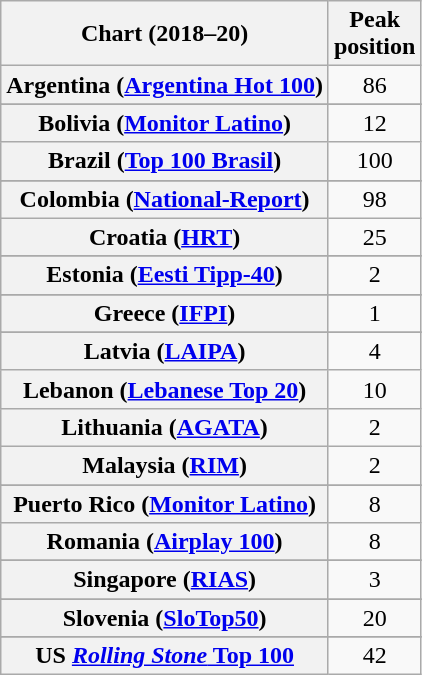<table class="wikitable sortable plainrowheaders" style="text-align:center">
<tr>
<th scope="col">Chart (2018–20)</th>
<th scope="col">Peak<br> position</th>
</tr>
<tr>
<th scope="row">Argentina (<a href='#'>Argentina Hot 100</a>)</th>
<td>86</td>
</tr>
<tr>
</tr>
<tr>
</tr>
<tr>
</tr>
<tr>
</tr>
<tr>
<th scope="row">Bolivia (<a href='#'>Monitor Latino</a>)</th>
<td>12</td>
</tr>
<tr>
<th scope="row">Brazil (<a href='#'>Top 100 Brasil</a>)</th>
<td>100</td>
</tr>
<tr>
</tr>
<tr>
</tr>
<tr>
</tr>
<tr>
</tr>
<tr>
<th scope="row">Colombia (<a href='#'>National-Report</a>)</th>
<td>98</td>
</tr>
<tr>
<th scope="row">Croatia (<a href='#'>HRT</a>)</th>
<td>25</td>
</tr>
<tr>
</tr>
<tr>
</tr>
<tr>
</tr>
<tr>
<th scope="row">Estonia (<a href='#'>Eesti Tipp-40</a>)</th>
<td>2</td>
</tr>
<tr>
</tr>
<tr>
</tr>
<tr>
</tr>
<tr>
</tr>
<tr>
</tr>
<tr>
<th scope="row">Greece (<a href='#'>IFPI</a>)</th>
<td>1</td>
</tr>
<tr>
</tr>
<tr>
</tr>
<tr>
</tr>
<tr>
</tr>
<tr>
<th scope="row">Latvia (<a href='#'>LAIPA</a>)</th>
<td>4</td>
</tr>
<tr>
<th scope="row">Lebanon (<a href='#'>Lebanese Top 20</a>)</th>
<td>10</td>
</tr>
<tr>
<th scope="row">Lithuania (<a href='#'>AGATA</a>)</th>
<td>2</td>
</tr>
<tr>
<th scope="row">Malaysia (<a href='#'>RIM</a>)</th>
<td>2</td>
</tr>
<tr>
</tr>
<tr>
</tr>
<tr>
</tr>
<tr>
</tr>
<tr>
</tr>
<tr>
</tr>
<tr>
<th scope="row">Puerto Rico (<a href='#'>Monitor Latino</a>)</th>
<td>8</td>
</tr>
<tr>
<th scope="row">Romania (<a href='#'>Airplay 100</a>)</th>
<td>8</td>
</tr>
<tr>
</tr>
<tr>
<th scope="row">Singapore (<a href='#'>RIAS</a>)</th>
<td>3</td>
</tr>
<tr>
</tr>
<tr>
</tr>
<tr>
<th scope="row">Slovenia (<a href='#'>SloTop50</a>)</th>
<td>20</td>
</tr>
<tr>
</tr>
<tr>
</tr>
<tr>
</tr>
<tr>
</tr>
<tr>
</tr>
<tr>
</tr>
<tr>
</tr>
<tr>
</tr>
<tr>
</tr>
<tr>
</tr>
<tr>
</tr>
<tr>
<th scope="row">US <a href='#'><em>Rolling Stone</em> Top 100</a></th>
<td>42</td>
</tr>
</table>
